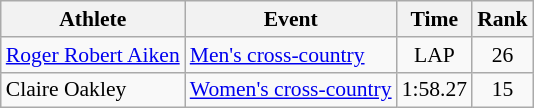<table class="wikitable" style="font-size:90%">
<tr>
<th>Athlete</th>
<th>Event</th>
<th>Time</th>
<th>Rank</th>
</tr>
<tr align=center>
<td align=left><a href='#'>Roger Robert Aiken</a></td>
<td align=left><a href='#'>Men's cross-country</a></td>
<td>LAP</td>
<td>26</td>
</tr>
<tr align=center>
<td align=left>Claire Oakley</td>
<td align=left><a href='#'>Women's cross-country</a></td>
<td>1:58.27</td>
<td>15</td>
</tr>
</table>
